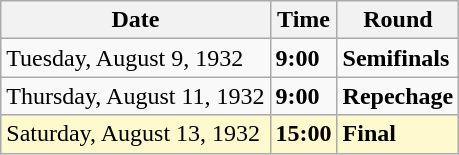<table class="wikitable">
<tr>
<th>Date</th>
<th>Time</th>
<th>Round</th>
</tr>
<tr>
<td>Tuesday, August 9, 1932</td>
<td><strong>9:00</strong></td>
<td><strong>Semifinals</strong></td>
</tr>
<tr>
<td>Thursday, August 11, 1932</td>
<td><strong>9:00</strong></td>
<td><strong>Repechage</strong></td>
</tr>
<tr style=background:lemonchiffon>
<td>Saturday, August 13, 1932</td>
<td><strong>15:00</strong></td>
<td><strong>Final</strong></td>
</tr>
</table>
